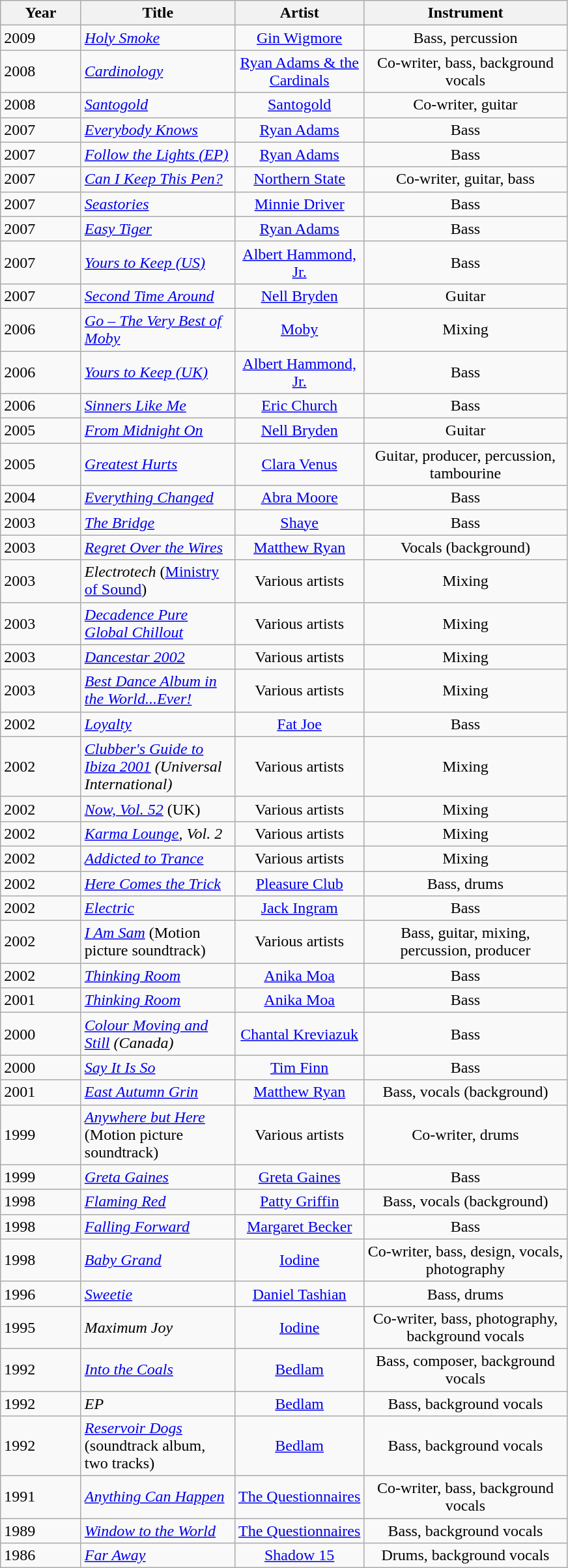<table class="wikitable">
<tr>
<th style="width:75px;">Year</th>
<th style="width:150px;">Title</th>
<th style="width:125px;">Artist</th>
<th style="width:200px;">Instrument</th>
</tr>
<tr>
<td>2009</td>
<td><em><a href='#'>Holy Smoke</a></em></td>
<td style="text-align:center;"><a href='#'>Gin Wigmore</a></td>
<td style="text-align:center;">Bass, percussion</td>
</tr>
<tr>
<td>2008</td>
<td><em><a href='#'>Cardinology</a></em></td>
<td style="text-align:center;"><a href='#'>Ryan Adams & the Cardinals</a></td>
<td style="text-align:center;">Co-writer, bass, background vocals</td>
</tr>
<tr>
<td>2008</td>
<td><em><a href='#'>Santogold</a></em></td>
<td style="text-align:center;"><a href='#'>Santogold</a></td>
<td style="text-align:center;">Co-writer, guitar</td>
</tr>
<tr>
<td>2007</td>
<td><em><a href='#'>Everybody Knows</a></em></td>
<td style="text-align:center;"><a href='#'>Ryan Adams</a></td>
<td style="text-align:center;">Bass</td>
</tr>
<tr>
<td>2007</td>
<td><em><a href='#'>Follow the Lights (EP)</a></em></td>
<td style="text-align:center;"><a href='#'>Ryan Adams</a></td>
<td style="text-align:center;">Bass</td>
</tr>
<tr>
<td>2007</td>
<td><em><a href='#'>Can I Keep This Pen?</a></em></td>
<td style="text-align:center;"><a href='#'>Northern State</a></td>
<td style="text-align:center;">Co-writer, guitar, bass</td>
</tr>
<tr>
<td>2007</td>
<td><em><a href='#'>Seastories</a></em></td>
<td style="text-align:center;"><a href='#'>Minnie Driver</a></td>
<td style="text-align:center;">Bass</td>
</tr>
<tr>
<td>2007</td>
<td><em><a href='#'>Easy Tiger</a></em></td>
<td style="text-align:center;"><a href='#'>Ryan Adams</a></td>
<td style="text-align:center;">Bass</td>
</tr>
<tr>
<td>2007</td>
<td><em><a href='#'>Yours to Keep (US)</a></em></td>
<td style="text-align:center;"><a href='#'>Albert Hammond, Jr.</a></td>
<td style="text-align:center;">Bass</td>
</tr>
<tr>
<td>2007</td>
<td><em><a href='#'>Second Time Around</a></em></td>
<td style="text-align:center;"><a href='#'>Nell Bryden</a></td>
<td style="text-align:center;">Guitar</td>
</tr>
<tr>
<td>2006</td>
<td><em><a href='#'>Go – The Very Best of Moby</a></em></td>
<td style="text-align:center;"><a href='#'>Moby</a></td>
<td style="text-align:center;">Mixing</td>
</tr>
<tr>
<td>2006</td>
<td><em><a href='#'>Yours to Keep (UK)</a></em></td>
<td style="text-align:center;"><a href='#'>Albert Hammond, Jr.</a></td>
<td style="text-align:center;">Bass</td>
</tr>
<tr>
<td>2006</td>
<td><em><a href='#'>Sinners Like Me</a></em></td>
<td style="text-align:center;"><a href='#'>Eric Church</a></td>
<td style="text-align:center;">Bass</td>
</tr>
<tr>
<td>2005</td>
<td><em><a href='#'>From Midnight On</a></em></td>
<td style="text-align:center;"><a href='#'>Nell Bryden</a></td>
<td style="text-align:center;">Guitar</td>
</tr>
<tr>
<td>2005</td>
<td><em><a href='#'>Greatest Hurts</a></em></td>
<td style="text-align:center;"><a href='#'>Clara Venus</a></td>
<td style="text-align:center;">Guitar, producer, percussion, tambourine</td>
</tr>
<tr>
<td>2004</td>
<td><em><a href='#'>Everything Changed</a></em></td>
<td style="text-align:center;"><a href='#'>Abra Moore</a></td>
<td style="text-align:center;">Bass</td>
</tr>
<tr>
<td>2003</td>
<td><em><a href='#'>The Bridge</a></em></td>
<td style="text-align:center;"><a href='#'>Shaye</a></td>
<td style="text-align:center;">Bass</td>
</tr>
<tr>
<td>2003</td>
<td><em><a href='#'>Regret Over the Wires</a></em></td>
<td style="text-align:center;"><a href='#'>Matthew Ryan</a></td>
<td style="text-align:center;">Vocals (background)</td>
</tr>
<tr>
<td>2003</td>
<td><em>Electrotech</em> (<a href='#'>Ministry of Sound</a>)</td>
<td style="text-align:center;">Various artists</td>
<td style="text-align:center;">Mixing</td>
</tr>
<tr>
<td>2003</td>
<td><em><a href='#'>Decadence Pure Global Chillout</a></em></td>
<td style="text-align:center;">Various artists</td>
<td style="text-align:center;">Mixing</td>
</tr>
<tr>
<td>2003</td>
<td><em><a href='#'>Dancestar 2002</a></em></td>
<td style="text-align:center;">Various artists</td>
<td style="text-align:center;">Mixing</td>
</tr>
<tr>
<td>2003</td>
<td><em><a href='#'>Best Dance Album in the World...Ever!</a></em></td>
<td style="text-align:center;">Various artists</td>
<td style="text-align:center;">Mixing</td>
</tr>
<tr>
<td>2002</td>
<td><em><a href='#'>Loyalty</a></em></td>
<td style="text-align:center;"><a href='#'>Fat Joe</a></td>
<td style="text-align:center;">Bass</td>
</tr>
<tr>
<td>2002</td>
<td><em><a href='#'>Clubber's Guide to Ibiza 2001</a> (Universal International)</em></td>
<td style="text-align:center;">Various artists</td>
<td style="text-align:center;">Mixing</td>
</tr>
<tr>
<td>2002</td>
<td><em><a href='#'>Now, Vol. 52</a></em> (UK)</td>
<td style="text-align:center;">Various artists</td>
<td style="text-align:center;">Mixing</td>
</tr>
<tr>
<td>2002</td>
<td><em><a href='#'>Karma Lounge</a>, Vol. 2</em></td>
<td style="text-align:center;">Various artists</td>
<td style="text-align:center;">Mixing</td>
</tr>
<tr>
<td>2002</td>
<td><em><a href='#'>Addicted to Trance</a></em></td>
<td style="text-align:center;">Various artists</td>
<td style="text-align:center;">Mixing</td>
</tr>
<tr>
<td>2002</td>
<td><em><a href='#'>Here Comes the Trick</a></em></td>
<td style="text-align:center;"><a href='#'>Pleasure Club</a></td>
<td style="text-align:center;">Bass, drums</td>
</tr>
<tr>
<td>2002</td>
<td><em><a href='#'>Electric</a></em></td>
<td style="text-align:center;"><a href='#'>Jack Ingram</a></td>
<td style="text-align:center;">Bass</td>
</tr>
<tr>
<td>2002</td>
<td><em><a href='#'>I Am Sam</a></em> (Motion picture soundtrack)</td>
<td style="text-align:center;">Various artists</td>
<td style="text-align:center;">Bass, guitar, mixing, percussion, producer</td>
</tr>
<tr>
<td>2002</td>
<td><em><a href='#'>Thinking Room</a></em></td>
<td style="text-align:center;"><a href='#'>Anika Moa</a></td>
<td style="text-align:center;">Bass</td>
</tr>
<tr>
<td>2001</td>
<td><em><a href='#'>Thinking Room</a></em></td>
<td style="text-align:center;"><a href='#'>Anika Moa</a></td>
<td style="text-align:center;">Bass</td>
</tr>
<tr>
<td>2000</td>
<td><em><a href='#'>Colour Moving and Still</a> (Canada)</em></td>
<td style="text-align:center;"><a href='#'>Chantal Kreviazuk</a></td>
<td style="text-align:center;">Bass</td>
</tr>
<tr>
<td>2000</td>
<td><em><a href='#'>Say It Is So</a></em></td>
<td style="text-align:center;"><a href='#'>Tim Finn</a></td>
<td style="text-align:center;">Bass</td>
</tr>
<tr>
<td>2001</td>
<td><em><a href='#'>East Autumn Grin</a></em></td>
<td style="text-align:center;"><a href='#'>Matthew Ryan</a></td>
<td style="text-align:center;">Bass, vocals (background)</td>
</tr>
<tr>
<td>1999</td>
<td><em><a href='#'>Anywhere but Here</a></em> (Motion picture soundtrack)</td>
<td style="text-align:center;">Various artists</td>
<td style="text-align:center;">Co-writer, drums</td>
</tr>
<tr>
<td>1999</td>
<td><em><a href='#'>Greta Gaines</a></em></td>
<td style="text-align:center;"><a href='#'>Greta Gaines</a></td>
<td style="text-align:center;">Bass</td>
</tr>
<tr>
<td>1998</td>
<td><em><a href='#'>Flaming Red</a></em></td>
<td style="text-align:center;"><a href='#'>Patty Griffin</a></td>
<td style="text-align:center;">Bass, vocals (background)</td>
</tr>
<tr>
<td>1998</td>
<td><em><a href='#'>Falling Forward</a></em></td>
<td style="text-align:center;"><a href='#'>Margaret Becker</a></td>
<td style="text-align:center;">Bass</td>
</tr>
<tr>
<td>1998</td>
<td><em><a href='#'>Baby Grand</a></em></td>
<td style="text-align:center;"><a href='#'>Iodine</a></td>
<td style="text-align:center;">Co-writer, bass, design, vocals, photography</td>
</tr>
<tr>
<td>1996</td>
<td><em><a href='#'>Sweetie</a></em></td>
<td style="text-align:center;"><a href='#'>Daniel Tashian</a></td>
<td style="text-align:center;">Bass, drums</td>
</tr>
<tr>
<td>1995</td>
<td><em>Maximum Joy</em></td>
<td style="text-align:center;"><a href='#'>Iodine</a></td>
<td style="text-align:center;">Co-writer, bass, photography, background vocals</td>
</tr>
<tr>
<td>1992</td>
<td><em><a href='#'>Into the Coals</a></em></td>
<td style="text-align:center;"><a href='#'>Bedlam</a></td>
<td style="text-align:center;">Bass, composer, background vocals</td>
</tr>
<tr>
<td>1992</td>
<td><em>EP</em></td>
<td style="text-align:center;"><a href='#'>Bedlam</a></td>
<td style="text-align:center;">Bass, background vocals</td>
</tr>
<tr>
<td>1992</td>
<td><em><a href='#'>Reservoir Dogs</a></em> (soundtrack album, two tracks)</td>
<td style="text-align:center;"><a href='#'>Bedlam</a></td>
<td style="text-align:center;">Bass, background vocals</td>
</tr>
<tr>
<td>1991</td>
<td><em><a href='#'>Anything Can Happen</a></em></td>
<td style="text-align:center;"><a href='#'>The Questionnaires</a></td>
<td style="text-align:center;">Co-writer, bass, background vocals</td>
</tr>
<tr>
<td>1989</td>
<td><em><a href='#'>Window to the World</a></em></td>
<td style="text-align:center;"><a href='#'>The Questionnaires</a></td>
<td style="text-align:center;">Bass, background vocals</td>
</tr>
<tr>
<td>1986</td>
<td><em><a href='#'>Far Away</a></em></td>
<td style="text-align:center;"><a href='#'>Shadow 15</a></td>
<td style="text-align:center;">Drums, background vocals</td>
</tr>
</table>
